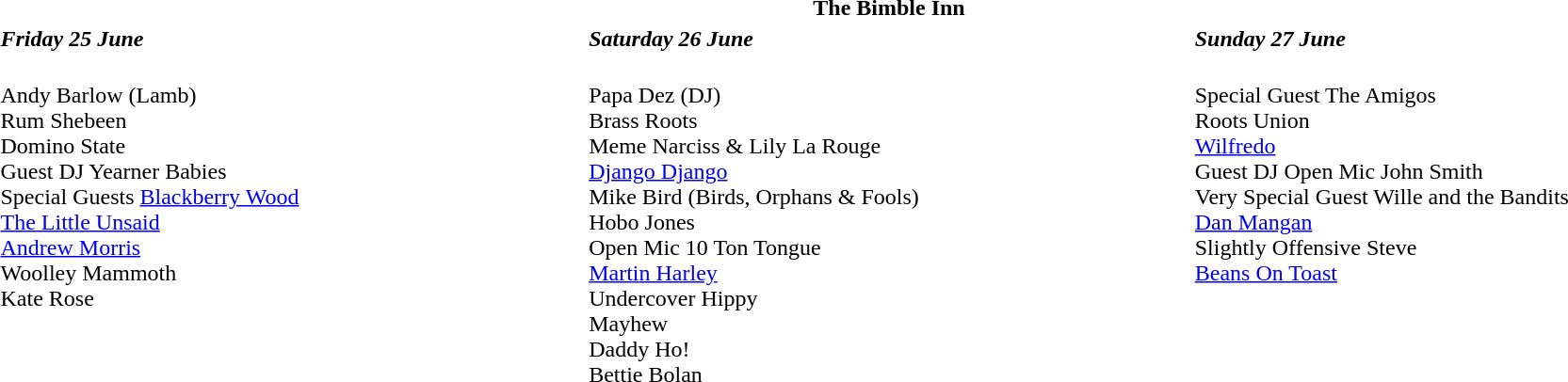<table class="collapsible collapsed" style="width:100%;">
<tr>
<th colspan=3>The Bimble Inn</th>
</tr>
<tr>
<td style="width:33%;"><strong><em>Friday 25 June</em></strong></td>
<td style="width:34%;"><strong><em>Saturday 26 June</em></strong></td>
<td style="width:33%;"><strong><em>Sunday 27 June</em></strong></td>
</tr>
<tr valign="top">
<td><br>Andy Barlow (Lamb)<br>
Rum Shebeen<br>
Domino State<br>
Guest DJ
Yearner Babies<br>
Special Guests
<a href='#'>Blackberry Wood</a><br>
<a href='#'>The Little Unsaid</a><br>
<a href='#'>Andrew Morris</a><br>
Woolley Mammoth<br>
Kate Rose</td>
<td><br>Papa Dez (DJ)<br>
Brass Roots<br>
Meme Narciss & Lily La Rouge<br>
<a href='#'>Django Django</a><br>
Mike Bird (Birds, Orphans & Fools)<br>
Hobo Jones<br>
Open Mic
10 Ton Tongue<br>
<a href='#'>Martin Harley</a><br>
Undercover Hippy<br>
Mayhew<br>
Daddy Ho!<br>
Bettie Bolan</td>
<td><br>Special Guest
The Amigos<br>
Roots Union<br>
<a href='#'>Wilfredo</a><br>
Guest DJ
Open Mic
John Smith<br>
Very Special Guest
Wille and the Bandits<br>
<a href='#'>Dan Mangan</a><br>
Slightly Offensive Steve<br>
<a href='#'>Beans On Toast</a></td>
</tr>
</table>
